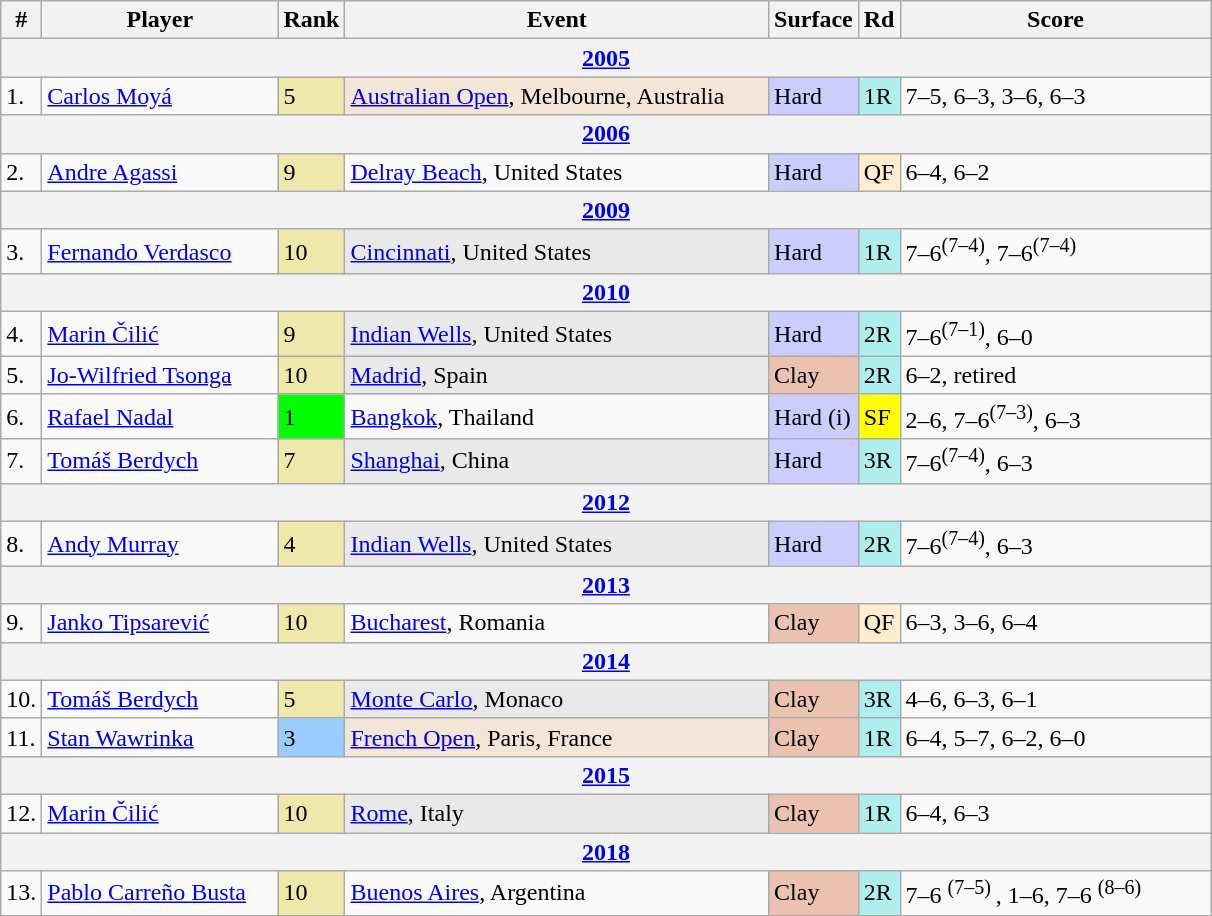<table class="wikitable sortable">
<tr>
<th>#</th>
<th width=150>Player</th>
<th>Rank</th>
<th width=275>Event</th>
<th>Surface</th>
<th>Rd</th>
<th width=200>Score</th>
</tr>
<tr>
<th colspan=7><a href='#'>2005</a></th>
</tr>
<tr>
<td>1.</td>
<td> <a href='#'>Carlos Moyá</a></td>
<td bgcolor=EEE8AA>5</td>
<td bgcolor=f3e6d7><a href='#'>Australian Open</a>, Melbourne, Australia</td>
<td style="background:#ccf;">Hard</td>
<td bgcolor=afeeee>1R</td>
<td>7–5, 6–3, 3–6, 6–3</td>
</tr>
<tr>
<th colspan=7><a href='#'>2006</a></th>
</tr>
<tr>
<td>2.</td>
<td> <a href='#'>Andre Agassi</a></td>
<td bgcolor=EEE8AA>9</td>
<td bgcolor=><a href='#'>Delray Beach</a>, United States</td>
<td style="background:#ccf;">Hard</td>
<td bgcolor=ffebcd>QF</td>
<td>6–4, 6–2</td>
</tr>
<tr>
<th colspan=7><a href='#'>2009</a></th>
</tr>
<tr>
<td>3.</td>
<td> <a href='#'>Fernando Verdasco</a></td>
<td bgcolor=EEE8AA>10</td>
<td bgcolor=e9e9e9><a href='#'>Cincinnati</a>, United States</td>
<td style="background:#ccf;">Hard</td>
<td bgcolor=afeeee>1R</td>
<td>7–6<sup>(7–4)</sup>, 7–6<sup>(7–4)</sup></td>
</tr>
<tr>
<th colspan=7><a href='#'>2010</a></th>
</tr>
<tr>
<td>4.</td>
<td> <a href='#'>Marin Čilić</a></td>
<td bgcolor=EEE8AA>9</td>
<td bgcolor=e9e9e9><a href='#'>Indian Wells</a>, United States</td>
<td style="background:#ccf;">Hard</td>
<td bgcolor=afeeee>2R</td>
<td>7–6<sup>(7–1)</sup>, 6–0</td>
</tr>
<tr>
<td>5.</td>
<td> <a href='#'>Jo-Wilfried Tsonga</a></td>
<td bgcolor=EEE8AA>10</td>
<td bgcolor=e9e9e9><a href='#'>Madrid</a>, Spain</td>
<td bgcolor=EBC2AF>Clay</td>
<td bgcolor=afeeee>2R</td>
<td>6–2, retired</td>
</tr>
<tr>
<td>6.</td>
<td> <a href='#'>Rafael Nadal</a></td>
<td bgcolor=lime>1</td>
<td bgcolor=><a href='#'>Bangkok</a>, Thailand</td>
<td style="background:#ccf;">Hard (i)</td>
<td style="background:yellow;">SF</td>
<td>2–6, 7–6<sup>(7–3)</sup>, 6–3</td>
</tr>
<tr>
<td>7.</td>
<td> <a href='#'>Tomáš Berdych</a></td>
<td bgcolor=EEE8AA>7</td>
<td bgcolor=e9e9e9><a href='#'>Shanghai</a>, China</td>
<td style="background:#ccf;">Hard</td>
<td bgcolor=afeeee>3R</td>
<td>7–6<sup>(7–4)</sup>, 6–3</td>
</tr>
<tr>
<th colspan=7><a href='#'>2012</a></th>
</tr>
<tr>
<td>8.</td>
<td> <a href='#'>Andy Murray</a></td>
<td bgcolor=EEE8AA>4</td>
<td bgcolor=e9e9e9><a href='#'>Indian Wells</a>, United States</td>
<td style="background:#ccf;">Hard</td>
<td bgcolor=afeeee>2R</td>
<td>7–6<sup>(7–4)</sup>, 6–3</td>
</tr>
<tr>
<th colspan=7><a href='#'>2013</a></th>
</tr>
<tr>
<td>9.</td>
<td> <a href='#'>Janko Tipsarević</a></td>
<td bgcolor=EEE8AA>10</td>
<td bgcolor=><a href='#'>Bucharest</a>, Romania</td>
<td bgcolor=EBC2AF>Clay</td>
<td bgcolor=ffebcd>QF</td>
<td>6–3, 3–6, 6–4</td>
</tr>
<tr>
<th colspan=7><a href='#'>2014</a></th>
</tr>
<tr>
<td>10.</td>
<td> <a href='#'>Tomáš Berdych</a></td>
<td bgcolor=EEE8AA>5</td>
<td bgcolor=e9e9e9><a href='#'>Monte Carlo</a>, Monaco</td>
<td bgcolor=EBC2AF>Clay</td>
<td bgcolor=afeeee>3R</td>
<td>4–6, 6–3, 6–1</td>
</tr>
<tr>
<td>11.</td>
<td> <a href='#'>Stan Wawrinka</a></td>
<td style="background:#9cf;">3</td>
<td bgcolor=f3e6d7><a href='#'>French Open</a>, Paris, France</td>
<td bgcolor=EBC2AF>Clay</td>
<td bgcolor=afeeee>1R</td>
<td>6–4, 5–7, 6–2, 6–0</td>
</tr>
<tr>
<th colspan=7><a href='#'>2015</a></th>
</tr>
<tr>
<td>12.</td>
<td> <a href='#'>Marin Čilić</a></td>
<td bgcolor=EEE8AA>10</td>
<td bgcolor=e9e9e9><a href='#'>Rome</a>, Italy</td>
<td bgcolor=EBC2AF>Clay</td>
<td bgcolor=afeeee>1R</td>
<td>6–4, 6–3</td>
</tr>
<tr>
<th colspan=7><a href='#'>2018</a></th>
</tr>
<tr>
<td>13.</td>
<td> <a href='#'>Pablo Carreño Busta</a></td>
<td bgcolor=EEE8AA>10</td>
<td><a href='#'>Buenos Aires</a>, Argentina</td>
<td bgcolor=EBC2AF>Clay</td>
<td bgcolor=afeeee>2R</td>
<td>7–6 <sup> (7–5) </sup>, 1–6, 7–6 <sup> (8–6) </sup></td>
</tr>
</table>
